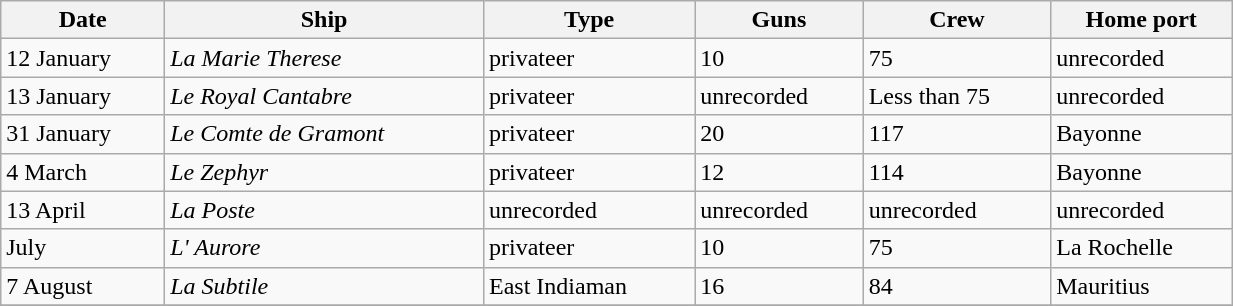<table class="wikitable" style="width:65%; align-center">
<tr>
<th>Date</th>
<th>Ship</th>
<th>Type</th>
<th>Guns</th>
<th>Crew</th>
<th>Home port</th>
</tr>
<tr>
<td>12 January</td>
<td><em>La Marie Therese</em></td>
<td>privateer</td>
<td>10</td>
<td>75</td>
<td>unrecorded</td>
</tr>
<tr>
<td>13 January</td>
<td><em>Le Royal Cantabre</em></td>
<td>privateer</td>
<td>unrecorded</td>
<td>Less than 75</td>
<td>unrecorded</td>
</tr>
<tr>
<td>31 January</td>
<td><em>Le Comte de Gramont</em></td>
<td>privateer</td>
<td>20</td>
<td>117</td>
<td>Bayonne</td>
</tr>
<tr>
<td>4 March</td>
<td><em>Le Zephyr</em></td>
<td>privateer</td>
<td>12</td>
<td>114</td>
<td>Bayonne</td>
</tr>
<tr>
<td>13 April</td>
<td><em>La Poste</em></td>
<td>unrecorded</td>
<td>unrecorded</td>
<td>unrecorded</td>
<td>unrecorded</td>
</tr>
<tr>
<td>July</td>
<td><em>L' Aurore</em></td>
<td>privateer</td>
<td>10</td>
<td>75</td>
<td>La Rochelle</td>
</tr>
<tr>
<td>7 August</td>
<td><em>La Subtile</em></td>
<td>East Indiaman</td>
<td>16</td>
<td>84</td>
<td>Mauritius</td>
</tr>
<tr>
</tr>
</table>
